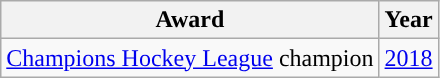<table class="wikitable">
<tr>
<th scope="col">Award</th>
<th scope="col">Year</th>
</tr>
<tr>
<td><a href='#'>Champions Hockey League</a> champion</td>
<td><a href='#'>2018</a></td>
</tr>
</table>
